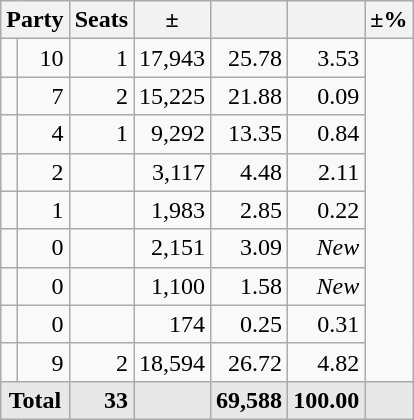<table class=wikitable>
<tr>
<th colspan=2 align=center>Party</th>
<th>Seats</th>
<th>±</th>
<th></th>
<th></th>
<th>±%</th>
</tr>
<tr>
<td></td>
<td align=right>10</td>
<td align=right>1</td>
<td align=right>17,943</td>
<td align=right>25.78</td>
<td align=right>3.53</td>
</tr>
<tr>
<td></td>
<td align=right>7</td>
<td align=right>2</td>
<td align=right>15,225</td>
<td align=right>21.88</td>
<td align=right>0.09</td>
</tr>
<tr>
<td></td>
<td align=right>4</td>
<td align=right>1</td>
<td align=right>9,292</td>
<td align=right>13.35</td>
<td align=right>0.84</td>
</tr>
<tr>
<td></td>
<td align=right>2</td>
<td align=right></td>
<td align=right>3,117</td>
<td align=right>4.48</td>
<td align=right>2.11</td>
</tr>
<tr>
<td></td>
<td align=right>1</td>
<td align=right></td>
<td align=right>1,983</td>
<td align=right>2.85</td>
<td align=right>0.22</td>
</tr>
<tr>
<td></td>
<td align=right>0</td>
<td align=right></td>
<td align=right>2,151</td>
<td align=right>3.09</td>
<td align=right><em>New</em></td>
</tr>
<tr>
<td></td>
<td align=right>0</td>
<td align=right></td>
<td align=right>1,100</td>
<td align=right>1.58</td>
<td align=right><em>New</em></td>
</tr>
<tr>
<td></td>
<td align=right>0</td>
<td align=right></td>
<td align=right>174</td>
<td align=right>0.25</td>
<td align=right>0.31</td>
</tr>
<tr>
<td></td>
<td align=right>9</td>
<td align=right>2</td>
<td align=right>18,594</td>
<td align=right>26.72</td>
<td align=right>4.82</td>
</tr>
<tr style="font-weight:bold; background:rgb(232,232,232);">
<td colspan=2 align=center>Total</td>
<td align=right>33</td>
<td align=center></td>
<td align=right>69,588</td>
<td align=center>100.00</td>
<td align=center></td>
</tr>
</table>
